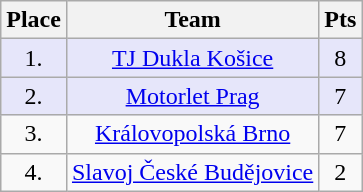<table class="wikitable">
<tr>
<th>Place</th>
<th>Team</th>
<th>Pts</th>
</tr>
<tr align="center" bgcolor="#e6e6fa">
<td>1.</td>
<td><a href='#'>TJ Dukla Košice</a></td>
<td>8</td>
</tr>
<tr align="center" bgcolor="#e6e6fa">
<td>2.</td>
<td><a href='#'>Motorlet Prag</a></td>
<td>7</td>
</tr>
<tr align="center">
<td>3.</td>
<td><a href='#'>Královopolská Brno</a></td>
<td>7</td>
</tr>
<tr align="center">
<td>4.</td>
<td><a href='#'>Slavoj České Budějovice</a></td>
<td>2</td>
</tr>
</table>
